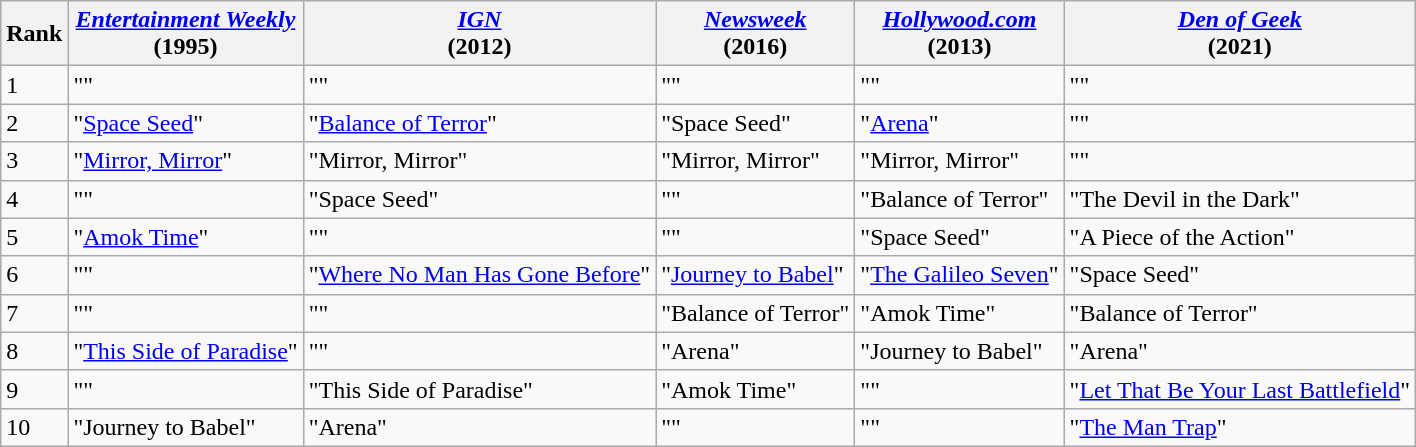<table class="wikitable sortable">
<tr>
<th>Rank</th>
<th><em><a href='#'>Entertainment Weekly</a></em><br>(1995)</th>
<th><em><a href='#'>IGN</a></em><br>(2012)</th>
<th><em><a href='#'>Newsweek</a></em><br>(2016)</th>
<th><em><a href='#'>Hollywood.com</a></em><br>(2013)</th>
<th><em><a href='#'>Den of Geek</a></em><br>(2021)</th>
</tr>
<tr>
<td>1</td>
<td>""</td>
<td>""</td>
<td>""</td>
<td>""</td>
<td>""</td>
</tr>
<tr>
<td>2</td>
<td>"<a href='#'>Space Seed</a>"</td>
<td>"<a href='#'>Balance of Terror</a>"</td>
<td>"Space Seed"</td>
<td>"<a href='#'>Arena</a>"</td>
<td>""</td>
</tr>
<tr>
<td>3</td>
<td>"<a href='#'>Mirror, Mirror</a>"</td>
<td>"Mirror, Mirror"</td>
<td>"Mirror, Mirror"</td>
<td>"Mirror, Mirror"</td>
<td>""</td>
</tr>
<tr>
<td>4</td>
<td>""</td>
<td>"Space Seed"</td>
<td>""</td>
<td>"Balance of Terror"</td>
<td>"The Devil in the Dark"</td>
</tr>
<tr>
<td>5</td>
<td>"<a href='#'>Amok Time</a>"</td>
<td>""</td>
<td>""</td>
<td>"Space Seed"</td>
<td>"A Piece of the Action"</td>
</tr>
<tr>
<td>6</td>
<td>""</td>
<td>"<a href='#'>Where No Man Has Gone Before</a>"</td>
<td>"<a href='#'>Journey to Babel</a>"</td>
<td>"<a href='#'>The Galileo Seven</a>"</td>
<td>"Space Seed"</td>
</tr>
<tr>
<td>7</td>
<td>""</td>
<td>""</td>
<td>"Balance of Terror"</td>
<td>"Amok Time"</td>
<td>"Balance of Terror"</td>
</tr>
<tr>
<td>8</td>
<td>"<a href='#'>This Side of Paradise</a>"</td>
<td>""</td>
<td>"Arena"</td>
<td>"Journey to Babel"</td>
<td>"Arena"</td>
</tr>
<tr>
<td>9</td>
<td>""</td>
<td>"This Side of Paradise"</td>
<td>"Amok Time"</td>
<td>""</td>
<td>"<a href='#'>Let That Be Your Last Battlefield</a>"</td>
</tr>
<tr>
<td>10</td>
<td>"Journey to Babel"</td>
<td>"Arena"</td>
<td>""</td>
<td>""</td>
<td>"<a href='#'>The Man Trap</a>"</td>
</tr>
</table>
